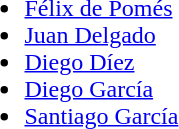<table>
<tr>
<td><br><ul><li><a href='#'>Félix de Pomés</a></li><li><a href='#'>Juan Delgado</a></li><li><a href='#'>Diego Díez</a></li><li><a href='#'>Diego García</a></li><li><a href='#'>Santiago García</a></li></ul></td>
</tr>
</table>
